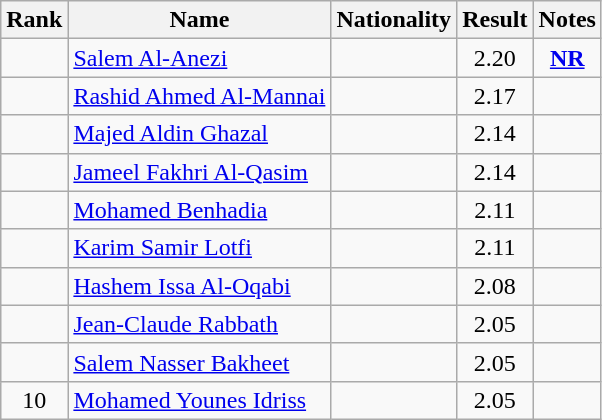<table class="wikitable sortable" style="text-align:center">
<tr>
<th>Rank</th>
<th>Name</th>
<th>Nationality</th>
<th>Result</th>
<th>Notes</th>
</tr>
<tr>
<td></td>
<td align=left><a href='#'>Salem Al-Anezi</a></td>
<td align=left></td>
<td>2.20</td>
<td><strong><a href='#'>NR</a></strong></td>
</tr>
<tr>
<td></td>
<td align=left><a href='#'>Rashid Ahmed Al-Mannai</a></td>
<td align=left></td>
<td>2.17</td>
<td></td>
</tr>
<tr>
<td></td>
<td align=left><a href='#'>Majed Aldin Ghazal</a></td>
<td align=left></td>
<td>2.14</td>
<td></td>
</tr>
<tr>
<td></td>
<td align=left><a href='#'>Jameel Fakhri Al-Qasim</a></td>
<td align=left></td>
<td>2.14</td>
<td></td>
</tr>
<tr>
<td></td>
<td align=left><a href='#'>Mohamed Benhadia</a></td>
<td align=left></td>
<td>2.11</td>
<td></td>
</tr>
<tr>
<td></td>
<td align=left><a href='#'>Karim Samir Lotfi</a></td>
<td align=left></td>
<td>2.11</td>
<td></td>
</tr>
<tr>
<td></td>
<td align=left><a href='#'>Hashem Issa Al-Oqabi</a></td>
<td align=left></td>
<td>2.08</td>
<td></td>
</tr>
<tr>
<td></td>
<td align=left><a href='#'>Jean-Claude Rabbath</a></td>
<td align=left></td>
<td>2.05</td>
<td></td>
</tr>
<tr>
<td></td>
<td align=left><a href='#'>Salem Nasser Bakheet</a></td>
<td align=left></td>
<td>2.05</td>
<td></td>
</tr>
<tr>
<td>10</td>
<td align=left><a href='#'>Mohamed Younes Idriss</a></td>
<td align=left></td>
<td>2.05</td>
<td></td>
</tr>
</table>
